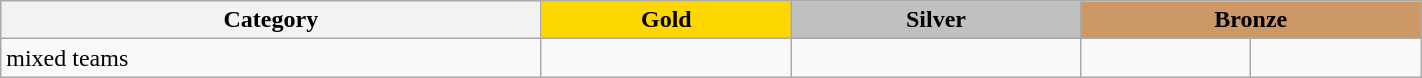<table class=wikitable width=75%>
<tr>
<th>Category</th>
<th style="background: gold">Gold</th>
<th style="background: silver">Silver</th>
<th style="background: #cc9966" colspan=2>Bronze</th>
</tr>
<tr>
<td>mixed teams</td>
<td></td>
<td></td>
<td></td>
<td></td>
</tr>
</table>
